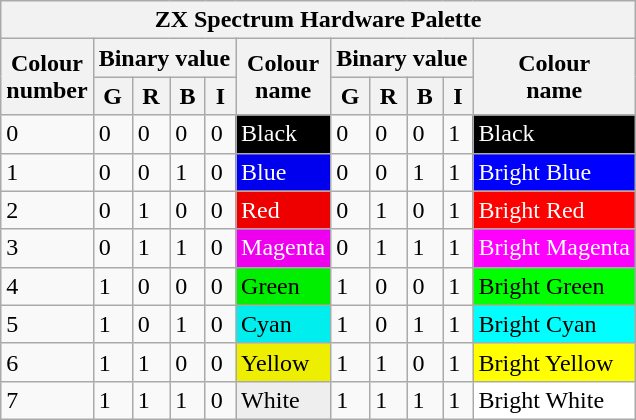<table class="wikitable">
<tr>
<th colspan="11"><strong>ZX Spectrum Hardware Palette<em><strong><em></th>
</tr>
<tr>
<th rowspan="2">Colour<br>number</th>
<th colspan="4">Binary value</th>
<th rowspan="2">Colour<br>name</th>
<th colspan="4">Binary value</th>
<th rowspan="2">Colour<br>name</th>
</tr>
<tr>
<th>G</th>
<th>R</th>
<th>B</th>
<th>I</th>
<th>G</th>
<th>R</th>
<th>B</th>
<th>I</th>
</tr>
<tr>
<td>0</td>
<td>0</td>
<td>0</td>
<td>0</td>
<td>0</td>
<td style="background-color:#000; color:#FFF;">Black</td>
<td>0</td>
<td>0</td>
<td>0</td>
<td>1</td>
<td style="background-color:#000; color:#FFF;">Black</td>
</tr>
<tr>
<td>1</td>
<td>0</td>
<td>0</td>
<td>1</td>
<td>0</td>
<td style="background-color:#00E; color:#FFF;">Blue</td>
<td>0</td>
<td>0</td>
<td>1</td>
<td>1</td>
<td style="background-color:#00F; color:#FFF;">Bright Blue</td>
</tr>
<tr>
<td>2</td>
<td>0</td>
<td>1</td>
<td>0</td>
<td>0</td>
<td style="background-color:#E00; color:#FFF;">Red</td>
<td>0</td>
<td>1</td>
<td>0</td>
<td>1</td>
<td style="background-color:#F00; color:#FFF;">Bright Red</td>
</tr>
<tr>
<td>3</td>
<td>0</td>
<td>1</td>
<td>1</td>
<td>0</td>
<td style="background-color:#E0E; color:#FFF;">Magenta</td>
<td>0</td>
<td>1</td>
<td>1</td>
<td>1</td>
<td style="background-color:#F0F; color:#FFF;">Bright Magenta</td>
</tr>
<tr>
<td>4</td>
<td>1</td>
<td>0</td>
<td>0</td>
<td>0</td>
<td style="background-color:#0E0;">Green</td>
<td>1</td>
<td>0</td>
<td>0</td>
<td>1</td>
<td style="background-color:#0F0;">Bright Green</td>
</tr>
<tr>
<td>5</td>
<td>1</td>
<td>0</td>
<td>1</td>
<td>0</td>
<td style="background-color:#0EE;">Cyan</td>
<td>1</td>
<td>0</td>
<td>1</td>
<td>1</td>
<td style="background-color:#0FF;">Bright Cyan</td>
</tr>
<tr>
<td>6</td>
<td>1</td>
<td>1</td>
<td>0</td>
<td>0</td>
<td style="background-color:#EE0;">Yellow</td>
<td>1</td>
<td>1</td>
<td>0</td>
<td>1</td>
<td style="background-color:#FF0;">Bright Yellow</td>
</tr>
<tr>
<td>7</td>
<td>1</td>
<td>1</td>
<td>1</td>
<td>0</td>
<td style="background-color:#EEE;">White</td>
<td>1</td>
<td>1</td>
<td>1</td>
<td>1</td>
<td style="background-color:#FFF;">Bright White</td>
</tr>
</table>
